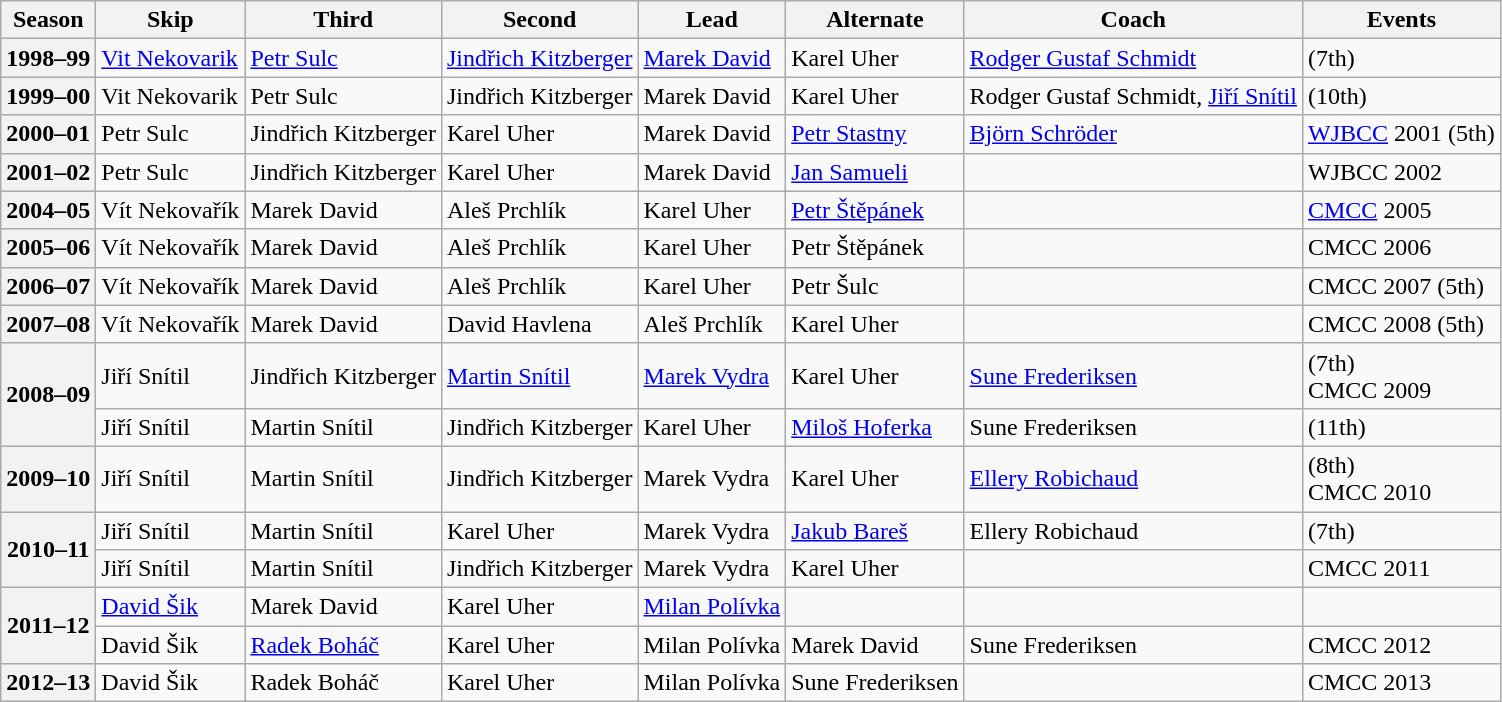<table class="wikitable">
<tr>
<th scope="col">Season</th>
<th scope="col">Skip</th>
<th scope="col">Third</th>
<th scope="col">Second</th>
<th scope="col">Lead</th>
<th scope="col">Alternate</th>
<th scope="col">Coach</th>
<th scope="col">Events</th>
</tr>
<tr>
<th scope="row">1998–99</th>
<td><a href='#'>Vit Nekovarik</a></td>
<td><a href='#'>Petr Sulc</a></td>
<td><a href='#'>Jindřich Kitzberger</a></td>
<td><a href='#'>Marek David</a></td>
<td>Karel Uher</td>
<td><a href='#'>Rodger Gustaf Schmidt</a></td>
<td> (7th)</td>
</tr>
<tr>
<th scope="row">1999–00</th>
<td>Vit Nekovarik</td>
<td>Petr Sulc</td>
<td>Jindřich Kitzberger</td>
<td>Marek David</td>
<td>Karel Uher</td>
<td>Rodger Gustaf Schmidt, <a href='#'>Jiří Snítil</a></td>
<td> (10th)</td>
</tr>
<tr>
<th scope="row">2000–01</th>
<td>Petr Sulc</td>
<td>Jindřich Kitzberger</td>
<td>Karel Uher</td>
<td>Marek David</td>
<td><a href='#'>Petr Stastny</a></td>
<td><a href='#'>Björn Schröder</a></td>
<td><a href='#'>WJBCC</a> 2001 (5th)</td>
</tr>
<tr>
<th scope="row">2001–02</th>
<td>Petr Sulc</td>
<td>Jindřich Kitzberger</td>
<td>Karel Uher</td>
<td>Marek David</td>
<td><a href='#'>Jan Samueli</a></td>
<td></td>
<td>WJBCC 2002 </td>
</tr>
<tr>
<th scope="row">2004–05</th>
<td>Vít Nekovařík</td>
<td>Marek David</td>
<td>Aleš Prchlík</td>
<td>Karel Uher</td>
<td><a href='#'>Petr Štěpánek</a></td>
<td></td>
<td><a href='#'>CMCC</a> 2005 </td>
</tr>
<tr>
<th scope="row">2005–06</th>
<td>Vít Nekovařík</td>
<td>Marek David</td>
<td>Aleš Prchlík</td>
<td>Karel Uher</td>
<td>Petr Štěpánek</td>
<td></td>
<td>CMCC 2006 </td>
</tr>
<tr>
<th scope="row">2006–07</th>
<td>Vít Nekovařík</td>
<td>Marek David</td>
<td>Aleš Prchlík</td>
<td>Karel Uher</td>
<td>Petr Šulc</td>
<td></td>
<td>CMCC 2007 (5th)</td>
</tr>
<tr>
<th scope="row">2007–08</th>
<td>Vít Nekovařík</td>
<td>Marek David</td>
<td>David Havlena</td>
<td>Aleš Prchlík</td>
<td>Karel Uher</td>
<td></td>
<td>CMCC 2008 (5th)</td>
</tr>
<tr>
<th scope="row" rowspan=2>2008–09</th>
<td>Jiří Snítil</td>
<td>Jindřich Kitzberger</td>
<td><a href='#'>Martin Snítil</a></td>
<td><a href='#'>Marek Vydra</a></td>
<td>Karel Uher</td>
<td><a href='#'>Sune Frederiksen</a></td>
<td> (7th)<br>CMCC 2009 </td>
</tr>
<tr>
<td>Jiří Snítil</td>
<td>Martin Snítil</td>
<td>Jindřich Kitzberger</td>
<td>Karel Uher</td>
<td><a href='#'>Miloš Hoferka</a></td>
<td>Sune Frederiksen</td>
<td> (11th)</td>
</tr>
<tr>
<th scope="row">2009–10</th>
<td>Jiří Snítil</td>
<td>Martin Snítil</td>
<td>Jindřich Kitzberger</td>
<td>Marek Vydra</td>
<td>Karel Uher</td>
<td><a href='#'>Ellery Robichaud</a></td>
<td> (8th)<br>CMCC 2010 </td>
</tr>
<tr>
<th scope="row" rowspan=2>2010–11</th>
<td>Jiří Snítil</td>
<td>Martin Snítil</td>
<td>Karel Uher</td>
<td>Marek Vydra</td>
<td><a href='#'>Jakub Bareš</a></td>
<td>Ellery Robichaud</td>
<td> (7th)</td>
</tr>
<tr>
<td>Jiří Snítil</td>
<td>Martin Snítil</td>
<td>Jindřich Kitzberger</td>
<td>Marek Vydra</td>
<td>Karel Uher</td>
<td></td>
<td>CMCC 2011 </td>
</tr>
<tr>
<th scope="row" rowspan=2>2011–12</th>
<td><a href='#'>David Šik</a></td>
<td>Marek David</td>
<td>Karel Uher</td>
<td><a href='#'>Milan Polívka</a></td>
<td></td>
<td></td>
<td></td>
</tr>
<tr>
<td>David Šik</td>
<td><a href='#'>Radek Boháč</a></td>
<td>Karel Uher</td>
<td>Milan Polívka</td>
<td>Marek David</td>
<td>Sune Frederiksen</td>
<td>CMCC 2012 </td>
</tr>
<tr>
<th scope="row">2012–13</th>
<td>David Šik</td>
<td>Radek Boháč</td>
<td>Karel Uher</td>
<td>Milan Polívka</td>
<td>Sune Frederiksen</td>
<td></td>
<td>CMCC 2013 </td>
</tr>
</table>
